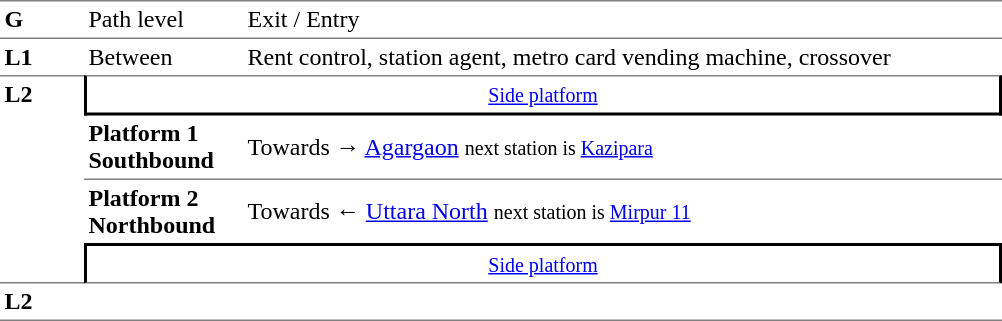<table table border=0 cellspacing=0 cellpadding=3>
<tr>
<td style="border-bottom:solid 1px gray;border-top:solid 1px gray;" width=50 valign=top><strong>G</strong></td>
<td style="border-top:solid 1px gray;border-bottom:solid 1px gray;" width=100 valign=top>Path level</td>
<td style="border-top:solid 1px gray;border-bottom:solid 1px gray;" width=500 valign=top>Exit / Entry</td>
</tr>
<tr>
<td valign=top><strong>L1</strong></td>
<td valign=top>Between</td>
<td valign=top>Rent control, station agent, metro card vending machine, crossover<br></td>
</tr>
<tr>
<td style="border-top:solid 1px gray;border-bottom:solid 1px gray;" width=50 rowspan=4 valign=top><strong>L2</strong></td>
<td style="border-top:solid 1px gray;border-right:solid 2px black;border-left:solid 2px black;border-bottom:solid 2px black;text-align:center;" colspan=2><small><a href='#'>Side platform</a></small></td>
</tr>
<tr>
<td style="border-bottom:solid 1px gray;" width=100><span><strong>Platform 1</strong></span><br><span><strong>Southbound</strong></span></td>
<td style="border-bottom:solid 1px gray;" width=500>Towards → <a href='#'>Agargaon</a> <small>next station is <a href='#'>Kazipara</a></small></td>
</tr>
<tr>
<td><span><strong>Platform 2</strong></span><br><span><strong>Northbound</strong></span></td>
<td>Towards ← <a href='#'>Uttara North</a> <small>next station is <a href='#'>Mirpur 11</a></small></td>
</tr>
<tr>
<td style="border-top:solid 2px black;border-right:solid 2px black;border-left:solid 2px black;border-bottom:solid 1px gray;text-align:center;" colspan=2><small><a href='#'>Side platform</a></small></td>
</tr>
<tr>
<td style="border-bottom:solid 1px gray;" width=50 rowspan=2 valign=top><strong>L2</strong></td>
<td style="border-bottom:solid 1px gray;" width=100></td>
<td style="border-bottom:solid 1px gray;" width=500></td>
</tr>
<tr>
</tr>
</table>
